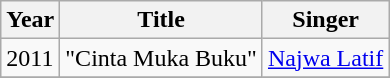<table class="wikitable">
<tr>
<th>Year</th>
<th>Title</th>
<th>Singer</th>
</tr>
<tr>
<td>2011</td>
<td>"Cinta Muka Buku"</td>
<td><a href='#'>Najwa Latif</a></td>
</tr>
<tr>
</tr>
</table>
